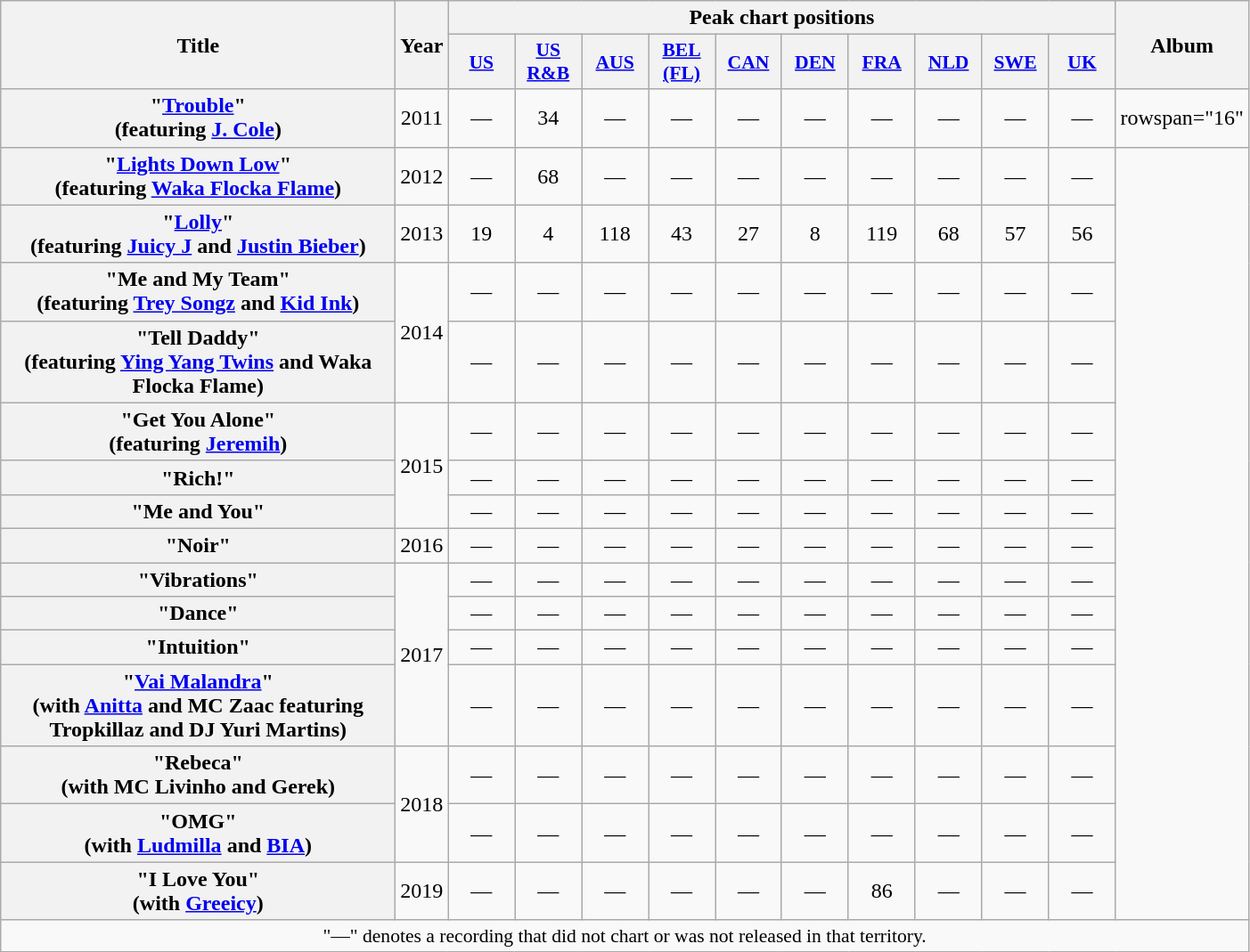<table class="wikitable plainrowheaders" style="text-align:center;">
<tr>
<th scope="col" rowspan="2" style="width:18em;">Title</th>
<th scope="col" rowspan="2">Year</th>
<th scope="col" colspan="10">Peak chart positions</th>
<th scope="col" rowspan="2">Album</th>
</tr>
<tr>
<th scope="col" style="width:3em;font-size:90%;"><a href='#'>US</a><br></th>
<th scope="col" style="width:3em;font-size:90%;"><a href='#'>US<br>R&B</a><br></th>
<th scope="col" style="width:3em;font-size:90%;"><a href='#'>AUS</a><br></th>
<th scope="col" style="width:3em;font-size:90%;"><a href='#'>BEL<br>(FL)</a><br></th>
<th scope="col" style="width:3em;font-size:90%;"><a href='#'>CAN</a><br></th>
<th scope="col" style="width:3em;font-size:90%;"><a href='#'>DEN</a><br></th>
<th scope="col" style="width:3em;font-size:90%;"><a href='#'>FRA</a><br></th>
<th scope="col" style="width:3em;font-size:90%;"><a href='#'>NLD</a><br></th>
<th scope="col" style="width:3em;font-size:90%;"><a href='#'>SWE</a><br></th>
<th scope="col" style="width:3em;font-size:90%;"><a href='#'>UK</a><br></th>
</tr>
<tr>
<th scope="row">"<a href='#'>Trouble</a>"<br><span>(featuring <a href='#'>J. Cole</a>)</span></th>
<td>2011</td>
<td>—</td>
<td>34</td>
<td>—</td>
<td>—</td>
<td>—</td>
<td>—</td>
<td>—</td>
<td>—</td>
<td>—</td>
<td>—</td>
<td>rowspan="16" </td>
</tr>
<tr>
<th scope="row">"<a href='#'>Lights Down Low</a>"<br><span>(featuring <a href='#'>Waka Flocka Flame</a>)</span></th>
<td>2012</td>
<td>—</td>
<td>68</td>
<td>—</td>
<td>—</td>
<td>—</td>
<td>—</td>
<td>—</td>
<td>—</td>
<td>—</td>
<td>—</td>
</tr>
<tr>
<th scope="row">"<a href='#'>Lolly</a>"<br><span>(featuring <a href='#'>Juicy J</a> and <a href='#'>Justin Bieber</a>)</span></th>
<td>2013</td>
<td>19</td>
<td>4</td>
<td>118</td>
<td>43</td>
<td>27</td>
<td>8</td>
<td>119</td>
<td>68</td>
<td>57</td>
<td>56</td>
</tr>
<tr>
<th scope="row">"Me and My Team"<br><span>(featuring <a href='#'>Trey Songz</a> and <a href='#'>Kid Ink</a>)</span></th>
<td rowspan="2">2014</td>
<td>—</td>
<td>—</td>
<td>—</td>
<td>—</td>
<td>—</td>
<td>—</td>
<td>—</td>
<td>—</td>
<td>—</td>
<td>—</td>
</tr>
<tr>
<th scope="row">"Tell Daddy"<br><span>(featuring <a href='#'>Ying Yang Twins</a> and Waka Flocka Flame)</span></th>
<td>—</td>
<td>—</td>
<td>—</td>
<td>—</td>
<td>—</td>
<td>—</td>
<td>—</td>
<td>—</td>
<td>—</td>
<td>—</td>
</tr>
<tr>
<th scope="row">"Get You Alone"<br><span>(featuring <a href='#'>Jeremih</a>)</span></th>
<td rowspan="3">2015</td>
<td>—</td>
<td>—</td>
<td>—</td>
<td>—</td>
<td>—</td>
<td>—</td>
<td>—</td>
<td>—</td>
<td>—</td>
<td>—</td>
</tr>
<tr>
<th scope="row">"Rich!"</th>
<td>—</td>
<td>—</td>
<td>—</td>
<td>—</td>
<td>—</td>
<td>—</td>
<td>—</td>
<td>—</td>
<td>—</td>
<td>—</td>
</tr>
<tr>
<th scope="row">"Me and You"</th>
<td>—</td>
<td>—</td>
<td>—</td>
<td>—</td>
<td>—</td>
<td>—</td>
<td>—</td>
<td>—</td>
<td>—</td>
<td>—</td>
</tr>
<tr>
<th scope="row">"Noir"</th>
<td>2016</td>
<td>—</td>
<td>—</td>
<td>—</td>
<td>—</td>
<td>—</td>
<td>—</td>
<td>—</td>
<td>—</td>
<td>—</td>
<td>—</td>
</tr>
<tr>
<th scope="row">"Vibrations"</th>
<td rowspan="4">2017</td>
<td>—</td>
<td>—</td>
<td>—</td>
<td>—</td>
<td>—</td>
<td>—</td>
<td>—</td>
<td>—</td>
<td>—</td>
<td>—</td>
</tr>
<tr>
<th scope="row">"Dance"</th>
<td>—</td>
<td>—</td>
<td>—</td>
<td>—</td>
<td>—</td>
<td>—</td>
<td>—</td>
<td>—</td>
<td>—</td>
<td>—</td>
</tr>
<tr>
<th scope="row">"Intuition"</th>
<td>—</td>
<td>—</td>
<td>—</td>
<td>—</td>
<td>—</td>
<td>—</td>
<td>—</td>
<td>—</td>
<td>—</td>
<td>—</td>
</tr>
<tr>
<th scope="row">"<a href='#'>Vai Malandra</a>"<br><span>(with <a href='#'>Anitta</a> and MC Zaac featuring Tropkillaz and DJ Yuri Martins)</span></th>
<td>—</td>
<td>—</td>
<td>—</td>
<td>—</td>
<td>—</td>
<td>—</td>
<td>—</td>
<td>—</td>
<td>—</td>
<td>—</td>
</tr>
<tr>
<th scope="row">"Rebeca"<br><span>(with MC Livinho and Gerek)</span></th>
<td rowspan="2">2018</td>
<td>—</td>
<td>—</td>
<td>—</td>
<td>—</td>
<td>—</td>
<td>—</td>
<td>—</td>
<td>—</td>
<td>—</td>
<td>—</td>
</tr>
<tr>
<th scope="row">"OMG"<br><span>(with <a href='#'>Ludmilla</a> and <a href='#'>BIA</a>)</span></th>
<td>—</td>
<td>—</td>
<td>—</td>
<td>—</td>
<td>—</td>
<td>—</td>
<td>—</td>
<td>—</td>
<td>—</td>
<td>—</td>
</tr>
<tr>
<th scope="row">"I Love You"<br><span>(with <a href='#'>Greeicy</a>)</span></th>
<td>2019</td>
<td>—</td>
<td>—</td>
<td>—</td>
<td>—</td>
<td>—</td>
<td>—</td>
<td>86<br></td>
<td>—</td>
<td>—</td>
<td>—</td>
</tr>
<tr>
<td colspan="14" style="font-size:90%">"—" denotes a recording that did not chart or was not released in that territory.</td>
</tr>
</table>
